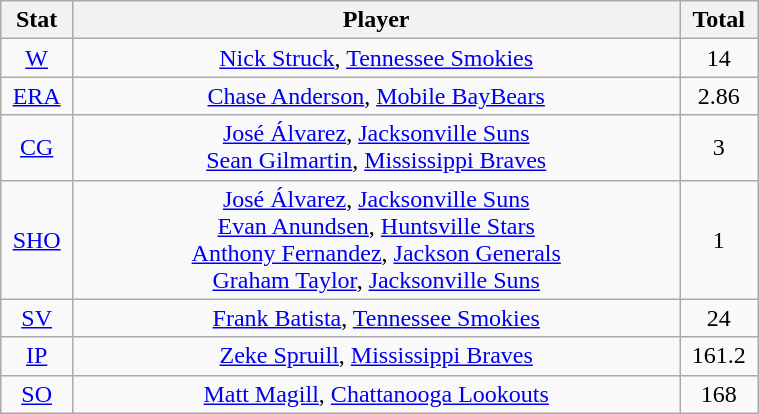<table class="wikitable" width="40%" style="text-align:center;">
<tr>
<th width="5%">Stat</th>
<th width="60%">Player</th>
<th width="5%">Total</th>
</tr>
<tr>
<td><a href='#'>W</a></td>
<td><a href='#'>Nick Struck</a>, <a href='#'>Tennessee Smokies</a></td>
<td>14</td>
</tr>
<tr>
<td><a href='#'>ERA</a></td>
<td><a href='#'>Chase Anderson</a>, <a href='#'>Mobile BayBears</a></td>
<td>2.86</td>
</tr>
<tr>
<td><a href='#'>CG</a></td>
<td><a href='#'>José Álvarez</a>, <a href='#'>Jacksonville Suns</a> <br> <a href='#'>Sean Gilmartin</a>, <a href='#'>Mississippi Braves</a></td>
<td>3</td>
</tr>
<tr>
<td><a href='#'>SHO</a></td>
<td><a href='#'>José Álvarez</a>, <a href='#'>Jacksonville Suns</a> <br> <a href='#'>Evan Anundsen</a>, <a href='#'>Huntsville Stars</a> <br> <a href='#'>Anthony Fernandez</a>, <a href='#'>Jackson Generals</a> <br> <a href='#'>Graham Taylor</a>, <a href='#'>Jacksonville Suns</a></td>
<td>1</td>
</tr>
<tr>
<td><a href='#'>SV</a></td>
<td><a href='#'>Frank Batista</a>, <a href='#'>Tennessee Smokies</a></td>
<td>24</td>
</tr>
<tr>
<td><a href='#'>IP</a></td>
<td><a href='#'>Zeke Spruill</a>, <a href='#'>Mississippi Braves</a></td>
<td>161.2</td>
</tr>
<tr>
<td><a href='#'>SO</a></td>
<td><a href='#'>Matt Magill</a>, <a href='#'>Chattanooga Lookouts</a></td>
<td>168</td>
</tr>
</table>
